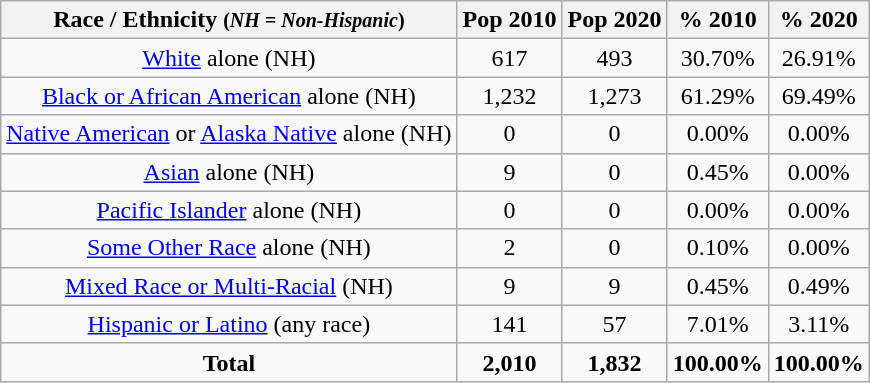<table class="wikitable" style="text-align:center;">
<tr>
<th>Race / Ethnicity <small>(<em>NH = Non-Hispanic</em>)</small></th>
<th>Pop 2010</th>
<th>Pop 2020</th>
<th>% 2010</th>
<th>% 2020</th>
</tr>
<tr>
<td><a href='#'>White</a> alone (NH)</td>
<td>617</td>
<td>493</td>
<td>30.70%</td>
<td>26.91%</td>
</tr>
<tr>
<td><a href='#'>Black or African American</a> alone (NH)</td>
<td>1,232</td>
<td>1,273</td>
<td>61.29%</td>
<td>69.49%</td>
</tr>
<tr>
<td><a href='#'>Native American</a> or <a href='#'>Alaska Native</a> alone (NH)</td>
<td>0</td>
<td>0</td>
<td>0.00%</td>
<td>0.00%</td>
</tr>
<tr>
<td><a href='#'>Asian</a> alone (NH)</td>
<td>9</td>
<td>0</td>
<td>0.45%</td>
<td>0.00%</td>
</tr>
<tr>
<td><a href='#'>Pacific Islander</a> alone (NH)</td>
<td>0</td>
<td>0</td>
<td>0.00%</td>
<td>0.00%</td>
</tr>
<tr>
<td><a href='#'>Some Other Race</a> alone (NH)</td>
<td>2</td>
<td>0</td>
<td>0.10%</td>
<td>0.00%</td>
</tr>
<tr>
<td><a href='#'>Mixed Race or Multi-Racial</a> (NH)</td>
<td>9</td>
<td>9</td>
<td>0.45%</td>
<td>0.49%</td>
</tr>
<tr>
<td><a href='#'>Hispanic or Latino</a> (any race)</td>
<td>141</td>
<td>57</td>
<td>7.01%</td>
<td>3.11%</td>
</tr>
<tr>
<td><strong>Total</strong></td>
<td><strong>2,010</strong></td>
<td><strong>1,832</strong></td>
<td><strong>100.00%</strong></td>
<td><strong>100.00%</strong></td>
</tr>
</table>
